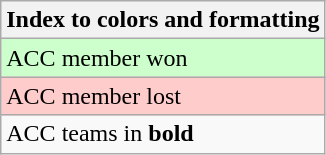<table class="wikitable">
<tr>
<th>Index to colors and formatting</th>
</tr>
<tr style="background:#cfc;">
<td>ACC member won</td>
</tr>
<tr style="background:#fcc;">
<td>ACC member lost</td>
</tr>
<tr>
<td>ACC teams in <strong>bold</strong></td>
</tr>
</table>
